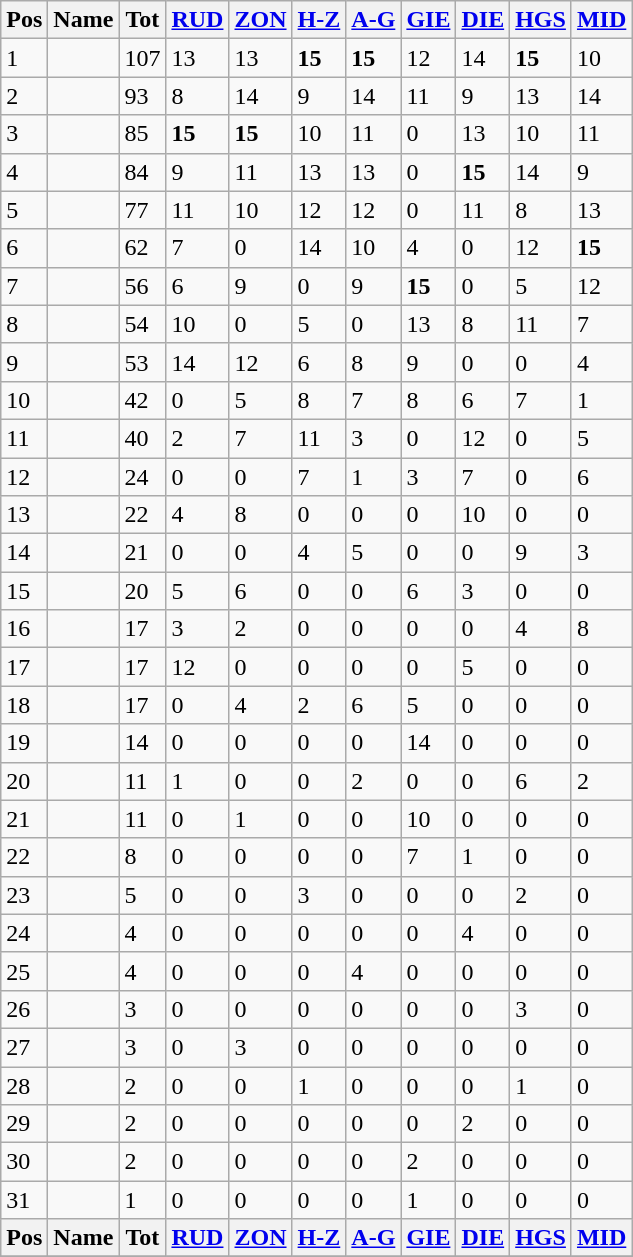<table class="wikitable sortable">
<tr>
<th>Pos</th>
<th>Name</th>
<th>Tot</th>
<th><a href='#'>RUD</a></th>
<th><a href='#'>ZON</a></th>
<th><a href='#'>H-Z</a></th>
<th><a href='#'>A-G</a></th>
<th><a href='#'>GIE</a></th>
<th><a href='#'>DIE</a></th>
<th><a href='#'>HGS</a></th>
<th><a href='#'>MID</a></th>
</tr>
<tr>
<td>1</td>
<td></td>
<td>107</td>
<td>13</td>
<td>13</td>
<td><strong>15</strong></td>
<td><strong>15</strong></td>
<td>12</td>
<td>14</td>
<td><strong>15</strong></td>
<td>10</td>
</tr>
<tr>
<td>2</td>
<td></td>
<td>93</td>
<td>8</td>
<td>14</td>
<td>9</td>
<td>14</td>
<td>11</td>
<td>9</td>
<td>13</td>
<td>14</td>
</tr>
<tr>
<td>3</td>
<td></td>
<td>85</td>
<td><strong>15</strong></td>
<td><strong>15</strong></td>
<td>10</td>
<td>11</td>
<td>0</td>
<td>13</td>
<td>10</td>
<td>11</td>
</tr>
<tr>
<td>4</td>
<td></td>
<td>84</td>
<td>9</td>
<td>11</td>
<td>13</td>
<td>13</td>
<td>0</td>
<td><strong>15</strong></td>
<td>14</td>
<td>9</td>
</tr>
<tr>
<td>5</td>
<td></td>
<td>77</td>
<td>11</td>
<td>10</td>
<td>12</td>
<td>12</td>
<td>0</td>
<td>11</td>
<td>8</td>
<td>13</td>
</tr>
<tr>
<td>6</td>
<td></td>
<td>62</td>
<td>7</td>
<td>0</td>
<td>14</td>
<td>10</td>
<td>4</td>
<td>0</td>
<td>12</td>
<td><strong>15</strong></td>
</tr>
<tr>
<td>7</td>
<td></td>
<td>56</td>
<td>6</td>
<td>9</td>
<td>0</td>
<td>9</td>
<td><strong>15</strong></td>
<td>0</td>
<td>5</td>
<td>12</td>
</tr>
<tr>
<td>8</td>
<td></td>
<td>54</td>
<td>10</td>
<td>0</td>
<td>5</td>
<td>0</td>
<td>13</td>
<td>8</td>
<td>11</td>
<td>7</td>
</tr>
<tr>
<td>9</td>
<td></td>
<td>53</td>
<td>14</td>
<td>12</td>
<td>6</td>
<td>8</td>
<td>9</td>
<td>0</td>
<td>0</td>
<td>4</td>
</tr>
<tr>
<td>10</td>
<td></td>
<td>42</td>
<td>0</td>
<td>5</td>
<td>8</td>
<td>7</td>
<td>8</td>
<td>6</td>
<td>7</td>
<td>1</td>
</tr>
<tr>
<td>11</td>
<td></td>
<td>40</td>
<td>2</td>
<td>7</td>
<td>11</td>
<td>3</td>
<td>0</td>
<td>12</td>
<td>0</td>
<td>5</td>
</tr>
<tr>
<td>12</td>
<td></td>
<td>24</td>
<td>0</td>
<td>0</td>
<td>7</td>
<td>1</td>
<td>3</td>
<td>7</td>
<td>0</td>
<td>6</td>
</tr>
<tr>
<td>13</td>
<td></td>
<td>22</td>
<td>4</td>
<td>8</td>
<td>0</td>
<td>0</td>
<td>0</td>
<td>10</td>
<td>0</td>
<td>0</td>
</tr>
<tr>
<td>14</td>
<td></td>
<td>21</td>
<td>0</td>
<td>0</td>
<td>4</td>
<td>5</td>
<td>0</td>
<td>0</td>
<td>9</td>
<td>3</td>
</tr>
<tr>
<td>15</td>
<td></td>
<td>20</td>
<td>5</td>
<td>6</td>
<td>0</td>
<td>0</td>
<td>6</td>
<td>3</td>
<td>0</td>
<td>0</td>
</tr>
<tr>
<td>16</td>
<td></td>
<td>17</td>
<td>3</td>
<td>2</td>
<td>0</td>
<td>0</td>
<td>0</td>
<td>0</td>
<td>4</td>
<td>8</td>
</tr>
<tr>
<td>17</td>
<td></td>
<td>17</td>
<td>12</td>
<td>0</td>
<td>0</td>
<td>0</td>
<td>0</td>
<td>5</td>
<td>0</td>
<td>0</td>
</tr>
<tr>
<td>18</td>
<td></td>
<td>17</td>
<td>0</td>
<td>4</td>
<td>2</td>
<td>6</td>
<td>5</td>
<td>0</td>
<td>0</td>
<td>0</td>
</tr>
<tr>
<td>19</td>
<td></td>
<td>14</td>
<td>0</td>
<td>0</td>
<td>0</td>
<td>0</td>
<td>14</td>
<td>0</td>
<td>0</td>
<td>0</td>
</tr>
<tr>
<td>20</td>
<td></td>
<td>11</td>
<td>1</td>
<td>0</td>
<td>0</td>
<td>2</td>
<td>0</td>
<td>0</td>
<td>6</td>
<td>2</td>
</tr>
<tr>
<td>21</td>
<td></td>
<td>11</td>
<td>0</td>
<td>1</td>
<td>0</td>
<td>0</td>
<td>10</td>
<td>0</td>
<td>0</td>
<td>0</td>
</tr>
<tr>
<td>22</td>
<td></td>
<td>8</td>
<td>0</td>
<td>0</td>
<td>0</td>
<td>0</td>
<td>7</td>
<td>1</td>
<td>0</td>
<td>0</td>
</tr>
<tr>
<td>23</td>
<td></td>
<td>5</td>
<td>0</td>
<td>0</td>
<td>3</td>
<td>0</td>
<td>0</td>
<td>0</td>
<td>2</td>
<td>0</td>
</tr>
<tr>
<td>24</td>
<td></td>
<td>4</td>
<td>0</td>
<td>0</td>
<td>0</td>
<td>0</td>
<td>0</td>
<td>4</td>
<td>0</td>
<td>0</td>
</tr>
<tr>
<td>25</td>
<td></td>
<td>4</td>
<td>0</td>
<td>0</td>
<td>0</td>
<td>4</td>
<td>0</td>
<td>0</td>
<td>0</td>
<td>0</td>
</tr>
<tr>
<td>26</td>
<td></td>
<td>3</td>
<td>0</td>
<td>0</td>
<td>0</td>
<td>0</td>
<td>0</td>
<td>0</td>
<td>3</td>
<td>0</td>
</tr>
<tr>
<td>27</td>
<td></td>
<td>3</td>
<td>0</td>
<td>3</td>
<td>0</td>
<td>0</td>
<td>0</td>
<td>0</td>
<td>0</td>
<td>0</td>
</tr>
<tr>
<td>28</td>
<td></td>
<td>2</td>
<td>0</td>
<td>0</td>
<td>1</td>
<td>0</td>
<td>0</td>
<td>0</td>
<td>1</td>
<td>0</td>
</tr>
<tr>
<td>29</td>
<td></td>
<td>2</td>
<td>0</td>
<td>0</td>
<td>0</td>
<td>0</td>
<td>0</td>
<td>2</td>
<td>0</td>
<td>0</td>
</tr>
<tr>
<td>30</td>
<td></td>
<td>2</td>
<td>0</td>
<td>0</td>
<td>0</td>
<td>0</td>
<td>2</td>
<td>0</td>
<td>0</td>
<td>0</td>
</tr>
<tr>
<td>31</td>
<td></td>
<td>1</td>
<td>0</td>
<td>0</td>
<td>0</td>
<td>0</td>
<td>1</td>
<td>0</td>
<td>0</td>
<td>0</td>
</tr>
<tr class="sortbottom">
<th>Pos</th>
<th>Name</th>
<th>Tot</th>
<th><a href='#'>RUD</a></th>
<th><a href='#'>ZON</a></th>
<th><a href='#'>H-Z</a></th>
<th><a href='#'>A-G</a></th>
<th><a href='#'>GIE</a></th>
<th><a href='#'>DIE</a></th>
<th><a href='#'>HGS</a></th>
<th><a href='#'>MID</a></th>
</tr>
<tr>
</tr>
</table>
